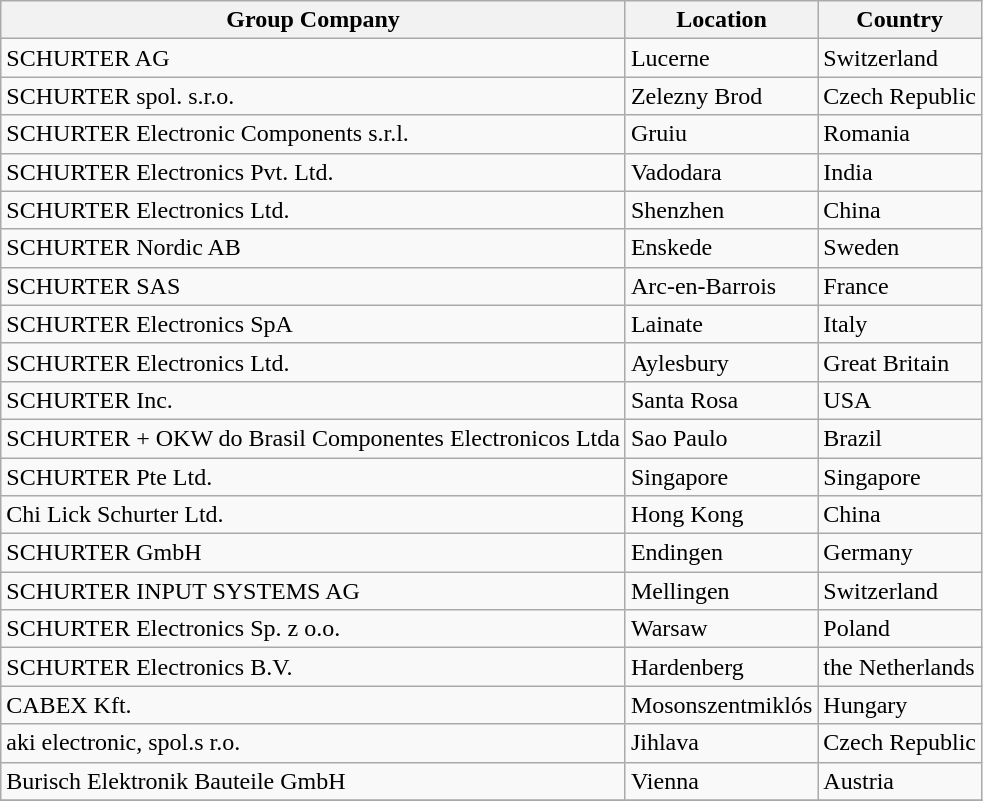<table class="wikitable">
<tr>
<th>Group Company</th>
<th>Location</th>
<th>Country</th>
</tr>
<tr>
<td>SCHURTER AG</td>
<td>Lucerne</td>
<td>Switzerland</td>
</tr>
<tr>
<td>SCHURTER spol. s.r.o.</td>
<td>Zelezny Brod</td>
<td>Czech Republic</td>
</tr>
<tr>
<td>SCHURTER Electronic Components s.r.l.</td>
<td>Gruiu</td>
<td>Romania</td>
</tr>
<tr>
<td>SCHURTER Electronics Pvt. Ltd.</td>
<td>Vadodara</td>
<td>India</td>
</tr>
<tr>
<td>SCHURTER Electronics Ltd.</td>
<td>Shenzhen</td>
<td>China</td>
</tr>
<tr>
<td>SCHURTER Nordic AB</td>
<td>Enskede</td>
<td>Sweden</td>
</tr>
<tr>
<td>SCHURTER SAS</td>
<td>Arc-en-Barrois</td>
<td>France</td>
</tr>
<tr>
<td>SCHURTER Electronics SpA</td>
<td>Lainate</td>
<td>Italy</td>
</tr>
<tr>
<td>SCHURTER Electronics Ltd.</td>
<td>Aylesbury</td>
<td>Great Britain</td>
</tr>
<tr>
<td>SCHURTER Inc.</td>
<td>Santa Rosa</td>
<td>USA</td>
</tr>
<tr>
<td>SCHURTER + OKW do Brasil Componentes Electronicos Ltda</td>
<td>Sao Paulo</td>
<td>Brazil</td>
</tr>
<tr>
<td>SCHURTER Pte Ltd.</td>
<td>Singapore</td>
<td>Singapore</td>
</tr>
<tr>
<td>Chi Lick Schurter Ltd.</td>
<td>Hong Kong</td>
<td>China</td>
</tr>
<tr>
<td>SCHURTER GmbH</td>
<td>Endingen</td>
<td>Germany</td>
</tr>
<tr>
<td>SCHURTER INPUT SYSTEMS AG</td>
<td>Mellingen</td>
<td>Switzerland</td>
</tr>
<tr>
<td>SCHURTER Electronics Sp. z o.o.</td>
<td>Warsaw</td>
<td>Poland</td>
</tr>
<tr>
<td>SCHURTER Electronics B.V.</td>
<td>Hardenberg</td>
<td>the Netherlands</td>
</tr>
<tr>
<td>CABEX Kft.</td>
<td>Mosonszentmiklós</td>
<td>Hungary</td>
</tr>
<tr>
<td>aki electronic, spol.s r.o.</td>
<td>Jihlava</td>
<td>Czech Republic</td>
</tr>
<tr>
<td>Burisch Elektronik Bauteile GmbH</td>
<td>Vienna</td>
<td>Austria</td>
</tr>
<tr>
</tr>
</table>
